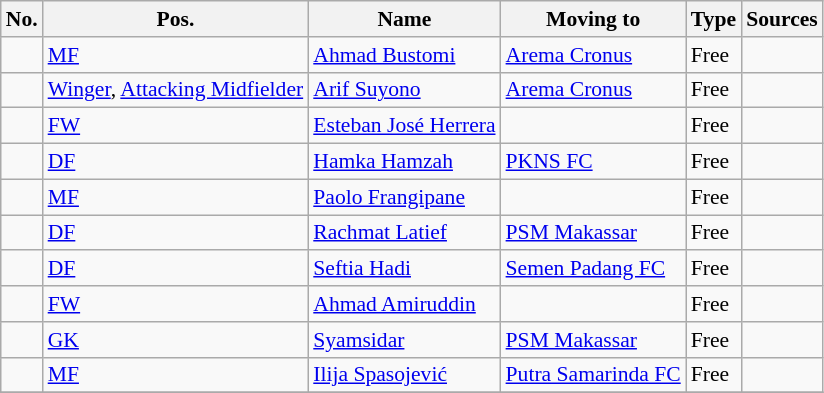<table class="wikitable" Style="font-size:90%">
<tr>
<th>No.</th>
<th>Pos.</th>
<th>Name</th>
<th>Moving to</th>
<th>Type</th>
<th>Sources</th>
</tr>
<tr>
<td></td>
<td><a href='#'>MF</a></td>
<td>  <a href='#'>Ahmad Bustomi</a></td>
<td>  <a href='#'>Arema Cronus</a></td>
<td>Free</td>
<td></td>
</tr>
<tr>
<td></td>
<td><a href='#'>Winger</a>, <a href='#'>Attacking Midfielder</a></td>
<td>  <a href='#'>Arif Suyono</a></td>
<td>  <a href='#'>Arema Cronus</a></td>
<td>Free</td>
<td></td>
</tr>
<tr>
<td></td>
<td><a href='#'>FW</a></td>
<td>   <a href='#'>Esteban José Herrera</a></td>
<td></td>
<td>Free</td>
<td></td>
</tr>
<tr>
<td></td>
<td><a href='#'>DF</a></td>
<td> <a href='#'>Hamka Hamzah</a></td>
<td>      <a href='#'>PKNS FC</a></td>
<td>Free</td>
<td></td>
</tr>
<tr>
<td></td>
<td><a href='#'>MF</a></td>
<td> <a href='#'>Paolo Frangipane</a></td>
<td></td>
<td>Free</td>
<td></td>
</tr>
<tr>
<td></td>
<td><a href='#'>DF</a></td>
<td> <a href='#'>Rachmat Latief</a></td>
<td> <a href='#'>PSM Makassar</a></td>
<td>Free</td>
<td></td>
</tr>
<tr>
<td></td>
<td><a href='#'>DF</a></td>
<td> <a href='#'>Seftia Hadi</a></td>
<td> <a href='#'>Semen Padang FC</a></td>
<td>Free</td>
<td></td>
</tr>
<tr>
<td></td>
<td><a href='#'>FW</a></td>
<td>   <a href='#'>Ahmad Amiruddin</a></td>
<td></td>
<td>Free</td>
<td></td>
</tr>
<tr>
<td></td>
<td><a href='#'>GK</a></td>
<td>  <a href='#'>Syamsidar</a></td>
<td>  <a href='#'>PSM Makassar</a></td>
<td>Free</td>
<td></td>
</tr>
<tr>
<td></td>
<td><a href='#'>MF</a></td>
<td>  <a href='#'>Ilija Spasojević</a></td>
<td>  <a href='#'>Putra Samarinda FC</a></td>
<td>Free</td>
<td></td>
</tr>
<tr>
</tr>
</table>
